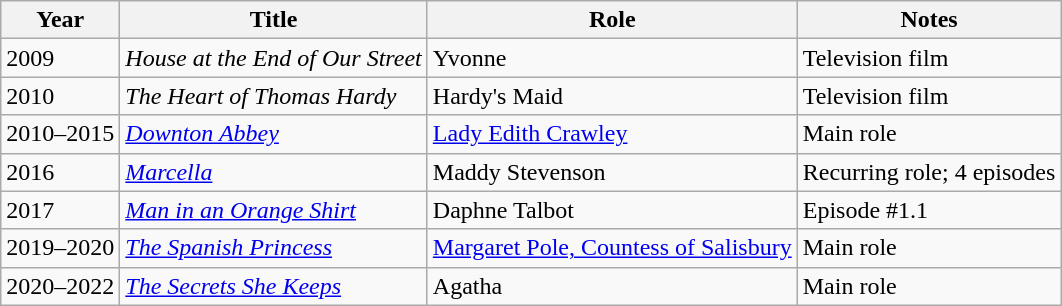<table class="wikitable">
<tr>
<th>Year</th>
<th>Title</th>
<th>Role</th>
<th>Notes</th>
</tr>
<tr>
<td>2009</td>
<td><em>House at the End of Our Street</em></td>
<td>Yvonne</td>
<td>Television film</td>
</tr>
<tr>
<td>2010</td>
<td><em>The Heart of Thomas Hardy</em></td>
<td>Hardy's Maid</td>
<td>Television film</td>
</tr>
<tr>
<td>2010–2015</td>
<td><em><a href='#'>Downton Abbey</a></em></td>
<td><a href='#'>Lady Edith Crawley</a></td>
<td>Main role</td>
</tr>
<tr>
<td>2016</td>
<td><em><a href='#'>Marcella</a></em></td>
<td>Maddy Stevenson</td>
<td>Recurring role; 4 episodes</td>
</tr>
<tr>
<td>2017</td>
<td><em><a href='#'>Man in an Orange Shirt</a></em></td>
<td>Daphne Talbot</td>
<td>Episode #1.1</td>
</tr>
<tr>
<td>2019–2020</td>
<td><em><a href='#'>The Spanish Princess</a></em></td>
<td><a href='#'>Margaret Pole, Countess of Salisbury</a></td>
<td>Main role</td>
</tr>
<tr>
<td>2020–2022</td>
<td><em><a href='#'>The Secrets She Keeps</a></em></td>
<td>Agatha</td>
<td>Main role</td>
</tr>
</table>
